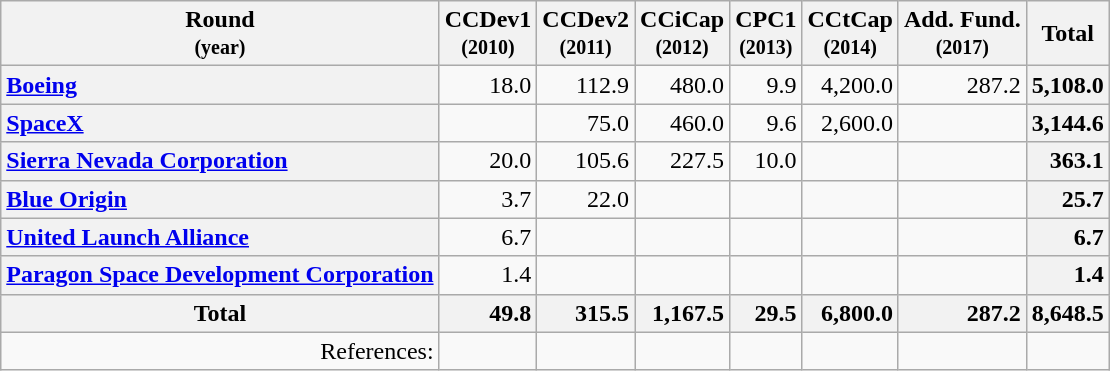<table class="wikitable" style="text-align:right">
<tr>
<th>Round <br><small>(year)</small></th>
<th>CCDev1 <br><small>(2010)</small></th>
<th>CCDev2<br><small>(2011)</small></th>
<th>CCiCap<br><small>(2012)</small></th>
<th>CPC1 <br><small>(2013)</small></th>
<th>CCtCap <br><small>(2014)</small></th>
<th>Add. Fund. <br><small>(2017)</small></th>
<th>Total</th>
</tr>
<tr>
<th style="text-align:left"><a href='#'>Boeing</a></th>
<td>18.0</td>
<td>112.9</td>
<td>480.0</td>
<td>9.9</td>
<td>4,200.0</td>
<td>287.2</td>
<th style="text-align:right">5,108.0</th>
</tr>
<tr>
<th style="text-align:left"><a href='#'>SpaceX</a></th>
<td></td>
<td>75.0</td>
<td>460.0</td>
<td>9.6</td>
<td>2,600.0</td>
<td></td>
<th style="text-align:right">3,144.6</th>
</tr>
<tr>
<th style="text-align:left"><a href='#'>Sierra Nevada Corporation</a></th>
<td>20.0</td>
<td>105.6</td>
<td>227.5</td>
<td>10.0</td>
<td></td>
<td></td>
<th style="text-align:right">363.1</th>
</tr>
<tr>
<th style="text-align:left"><a href='#'>Blue Origin</a></th>
<td>3.7</td>
<td>22.0</td>
<td></td>
<td></td>
<td></td>
<td></td>
<th style="text-align:right">25.7</th>
</tr>
<tr>
<th style="text-align:left"><a href='#'>United Launch Alliance</a></th>
<td>6.7</td>
<td></td>
<td></td>
<td></td>
<td></td>
<td></td>
<th style="text-align:right">6.7</th>
</tr>
<tr>
<th style="text-align:left"><a href='#'>Paragon Space Development Corporation</a></th>
<td>1.4</td>
<td></td>
<td></td>
<td></td>
<td></td>
<td></td>
<th style="text-align:right">1.4</th>
</tr>
<tr>
<th>Total</th>
<th style="text-align:right">49.8</th>
<th style="text-align:right">315.5</th>
<th style="text-align:right">1,167.5</th>
<th style="text-align:right">29.5</th>
<th style="text-align:right">6,800.0</th>
<th style="text-align:right">287.2</th>
<th style="text-align:right">8,648.5</th>
</tr>
<tr>
<td>References:</td>
<td></td>
<td></td>
<td></td>
<td></td>
<td></td>
<td></td>
<td></td>
</tr>
</table>
